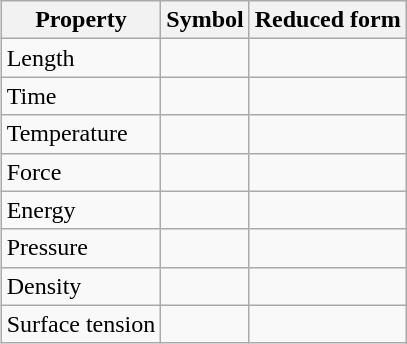<table class="wikitable" style="float:right">
<tr>
<th>Property</th>
<th>Symbol</th>
<th>Reduced form</th>
</tr>
<tr>
<td>Length</td>
<td></td>
<td></td>
</tr>
<tr>
<td>Time</td>
<td></td>
<td></td>
</tr>
<tr>
<td>Temperature</td>
<td></td>
<td></td>
</tr>
<tr>
<td>Force</td>
<td></td>
<td></td>
</tr>
<tr>
<td>Energy</td>
<td></td>
<td></td>
</tr>
<tr>
<td>Pressure</td>
<td></td>
<td></td>
</tr>
<tr>
<td>Density</td>
<td></td>
<td></td>
</tr>
<tr>
<td>Surface tension</td>
<td></td>
<td></td>
</tr>
</table>
